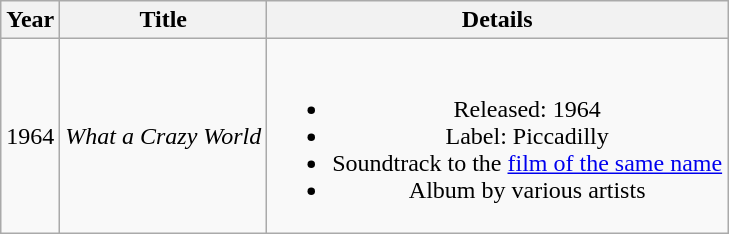<table class="wikitable" style="text-align:center">
<tr>
<th>Year</th>
<th>Title</th>
<th>Details</th>
</tr>
<tr>
<td>1964</td>
<td align="left"><em>What a Crazy World</em></td>
<td><br><ul><li>Released: 1964</li><li>Label: Piccadilly</li><li>Soundtrack to the <a href='#'>film of the same name</a></li><li>Album by various artists</li></ul></td>
</tr>
</table>
